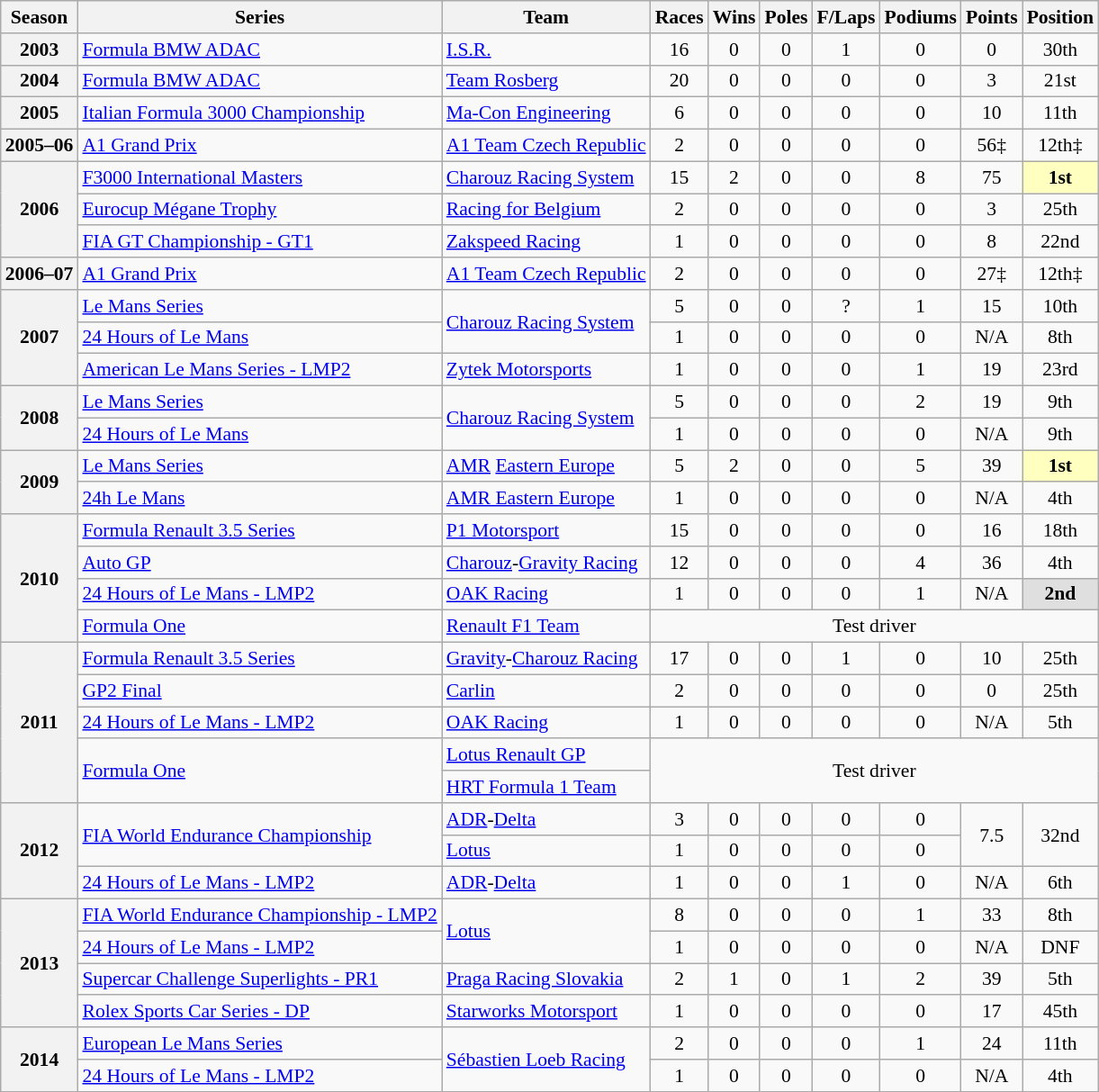<table class="wikitable" style="font-size: 90%; text-align:center">
<tr>
<th>Season</th>
<th>Series</th>
<th>Team</th>
<th>Races</th>
<th>Wins</th>
<th>Poles</th>
<th>F/Laps</th>
<th>Podiums</th>
<th>Points</th>
<th>Position</th>
</tr>
<tr>
<th>2003</th>
<td align=left><a href='#'>Formula BMW ADAC</a></td>
<td align=left><a href='#'>I.S.R.</a></td>
<td>16</td>
<td>0</td>
<td>0</td>
<td>1</td>
<td>0</td>
<td>0</td>
<td>30th</td>
</tr>
<tr>
<th>2004</th>
<td align=left><a href='#'>Formula BMW ADAC</a></td>
<td align=left><a href='#'>Team Rosberg</a></td>
<td>20</td>
<td>0</td>
<td>0</td>
<td>0</td>
<td>0</td>
<td>3</td>
<td>21st</td>
</tr>
<tr>
<th>2005</th>
<td align=left><a href='#'>Italian Formula 3000 Championship</a></td>
<td align=left><a href='#'>Ma-Con Engineering</a></td>
<td>6</td>
<td>0</td>
<td>0</td>
<td>0</td>
<td>0</td>
<td>10</td>
<td>11th</td>
</tr>
<tr>
<th>2005–06</th>
<td align=left><a href='#'>A1 Grand Prix</a></td>
<td align=left><a href='#'>A1 Team Czech Republic</a></td>
<td>2</td>
<td>0</td>
<td>0</td>
<td>0</td>
<td>0</td>
<td>56‡</td>
<td>12th‡</td>
</tr>
<tr>
<th rowspan=3>2006</th>
<td align=left><a href='#'>F3000 International Masters</a></td>
<td align=left><a href='#'>Charouz Racing System</a></td>
<td>15</td>
<td>2</td>
<td>0</td>
<td>0</td>
<td>8</td>
<td>75</td>
<td style="background:#FFFFBF;"><strong>1st</strong></td>
</tr>
<tr>
<td align=left><a href='#'>Eurocup Mégane Trophy</a></td>
<td align=left><a href='#'>Racing for Belgium</a></td>
<td>2</td>
<td>0</td>
<td>0</td>
<td>0</td>
<td>0</td>
<td>3</td>
<td>25th</td>
</tr>
<tr>
<td align=left><a href='#'>FIA GT Championship - GT1</a></td>
<td align=left><a href='#'>Zakspeed Racing</a></td>
<td>1</td>
<td>0</td>
<td>0</td>
<td>0</td>
<td>0</td>
<td>8</td>
<td>22nd</td>
</tr>
<tr>
<th>2006–07</th>
<td align=left><a href='#'>A1 Grand Prix</a></td>
<td align=left><a href='#'>A1 Team Czech Republic</a></td>
<td>2</td>
<td>0</td>
<td>0</td>
<td>0</td>
<td>0</td>
<td>27‡</td>
<td>12th‡</td>
</tr>
<tr>
<th rowspan=3>2007</th>
<td align=left><a href='#'>Le Mans Series</a></td>
<td align=left rowspan=2><a href='#'>Charouz Racing System</a></td>
<td>5</td>
<td>0</td>
<td>0</td>
<td>?</td>
<td>1</td>
<td>15</td>
<td>10th</td>
</tr>
<tr>
<td align=left><a href='#'>24 Hours of Le Mans</a></td>
<td>1</td>
<td>0</td>
<td>0</td>
<td>0</td>
<td>0</td>
<td>N/A</td>
<td>8th</td>
</tr>
<tr>
<td align=left><a href='#'>American Le Mans Series - LMP2</a></td>
<td align=left><a href='#'>Zytek Motorsports</a></td>
<td>1</td>
<td>0</td>
<td>0</td>
<td>0</td>
<td>1</td>
<td>19</td>
<td>23rd</td>
</tr>
<tr>
<th rowspan=2>2008</th>
<td align=left><a href='#'>Le Mans Series</a></td>
<td align=left rowspan=2><a href='#'>Charouz Racing System</a></td>
<td>5</td>
<td>0</td>
<td>0</td>
<td>0</td>
<td>2</td>
<td>19</td>
<td>9th</td>
</tr>
<tr>
<td align=left><a href='#'>24 Hours of Le Mans</a></td>
<td>1</td>
<td>0</td>
<td>0</td>
<td>0</td>
<td>0</td>
<td>N/A</td>
<td>9th</td>
</tr>
<tr>
<th rowspan=2>2009</th>
<td align=left><a href='#'>Le Mans Series</a></td>
<td align=left><a href='#'>AMR</a> <a href='#'>Eastern Europe</a></td>
<td>5</td>
<td>2</td>
<td>0</td>
<td>0</td>
<td>5</td>
<td>39</td>
<td style="background:#FFFFBF;"><strong>1st</strong></td>
</tr>
<tr>
<td align=left><a href='#'>24h Le Mans</a></td>
<td align=left><a href='#'>AMR Eastern Europe</a></td>
<td>1</td>
<td>0</td>
<td>0</td>
<td>0</td>
<td>0</td>
<td>N/A</td>
<td>4th</td>
</tr>
<tr>
<th rowspan=4>2010</th>
<td align=left><a href='#'>Formula Renault 3.5 Series</a></td>
<td align=left><a href='#'>P1 Motorsport</a></td>
<td>15</td>
<td>0</td>
<td>0</td>
<td>0</td>
<td>0</td>
<td>16</td>
<td>18th</td>
</tr>
<tr>
<td align=left><a href='#'>Auto GP</a></td>
<td align=left><a href='#'>Charouz</a>-<a href='#'>Gravity Racing</a></td>
<td>12</td>
<td>0</td>
<td>0</td>
<td>0</td>
<td>4</td>
<td>36</td>
<td>4th</td>
</tr>
<tr>
<td align=left><a href='#'>24 Hours of Le Mans - LMP2</a></td>
<td align=left><a href='#'>OAK Racing</a></td>
<td>1</td>
<td>0</td>
<td>0</td>
<td>0</td>
<td>1</td>
<td>N/A</td>
<td style="background:#DFDFDF;"><strong>2nd</strong></td>
</tr>
<tr>
<td align=left><a href='#'>Formula One</a></td>
<td align=left><a href='#'>Renault F1 Team</a></td>
<td colspan=7>Test driver</td>
</tr>
<tr>
<th rowspan=5>2011</th>
<td align=left><a href='#'>Formula Renault 3.5 Series</a></td>
<td align=left><a href='#'>Gravity</a>-<a href='#'>Charouz Racing</a></td>
<td>17</td>
<td>0</td>
<td>0</td>
<td>1</td>
<td>0</td>
<td>10</td>
<td>25th</td>
</tr>
<tr>
<td align=left><a href='#'>GP2 Final</a></td>
<td align=left><a href='#'>Carlin</a></td>
<td>2</td>
<td>0</td>
<td>0</td>
<td>0</td>
<td>0</td>
<td>0</td>
<td>25th</td>
</tr>
<tr>
<td align=left><a href='#'>24 Hours of Le Mans - LMP2</a></td>
<td align=left><a href='#'>OAK Racing</a></td>
<td>1</td>
<td>0</td>
<td>0</td>
<td>0</td>
<td>0</td>
<td>N/A</td>
<td>5th</td>
</tr>
<tr>
<td align=left rowspan=2><a href='#'>Formula One</a></td>
<td align=left><a href='#'>Lotus Renault GP</a></td>
<td rowspan=2 colspan=7>Test driver</td>
</tr>
<tr>
<td align=left><a href='#'>HRT Formula 1 Team</a></td>
</tr>
<tr>
<th rowspan=3>2012</th>
<td rowspan=2 align=left><a href='#'>FIA World Endurance Championship</a></td>
<td align=left><a href='#'>ADR</a>-<a href='#'>Delta</a></td>
<td>3</td>
<td>0</td>
<td>0</td>
<td>0</td>
<td>0</td>
<td rowspan=2>7.5</td>
<td rowspan=2>32nd</td>
</tr>
<tr>
<td align=left><a href='#'>Lotus</a></td>
<td>1</td>
<td>0</td>
<td>0</td>
<td>0</td>
<td>0</td>
</tr>
<tr>
<td align=left><a href='#'>24 Hours of Le Mans - LMP2</a></td>
<td align=left><a href='#'>ADR</a>-<a href='#'>Delta</a></td>
<td>1</td>
<td>0</td>
<td>0</td>
<td>1</td>
<td>0</td>
<td>N/A</td>
<td>6th</td>
</tr>
<tr>
<th rowspan=4>2013</th>
<td align=left><a href='#'>FIA World Endurance Championship - LMP2</a></td>
<td rowspan=2 align=left><a href='#'>Lotus</a></td>
<td>8</td>
<td>0</td>
<td>0</td>
<td>0</td>
<td>1</td>
<td>33</td>
<td>8th</td>
</tr>
<tr>
<td align=left><a href='#'>24 Hours of Le Mans - LMP2</a></td>
<td>1</td>
<td>0</td>
<td>0</td>
<td>0</td>
<td>0</td>
<td>N/A</td>
<td>DNF</td>
</tr>
<tr>
<td align=left><a href='#'>Supercar Challenge Superlights - PR1</a></td>
<td align=left><a href='#'>Praga Racing Slovakia</a></td>
<td>2</td>
<td>1</td>
<td>0</td>
<td>1</td>
<td>2</td>
<td>39</td>
<td>5th</td>
</tr>
<tr>
<td align=left><a href='#'>Rolex Sports Car Series - DP</a></td>
<td align=left><a href='#'>Starworks Motorsport</a></td>
<td>1</td>
<td>0</td>
<td>0</td>
<td>0</td>
<td>0</td>
<td>17</td>
<td>45th</td>
</tr>
<tr>
<th rowspan=2>2014</th>
<td align=left><a href='#'>European Le Mans Series</a></td>
<td rowspan=2 align=left><a href='#'>Sébastien Loeb Racing</a></td>
<td>2</td>
<td>0</td>
<td>0</td>
<td>0</td>
<td>1</td>
<td>24</td>
<td>11th</td>
</tr>
<tr>
<td align=left><a href='#'>24 Hours of Le Mans - LMP2</a></td>
<td>1</td>
<td>0</td>
<td>0</td>
<td>0</td>
<td>0</td>
<td>N/A</td>
<td>4th</td>
</tr>
</table>
